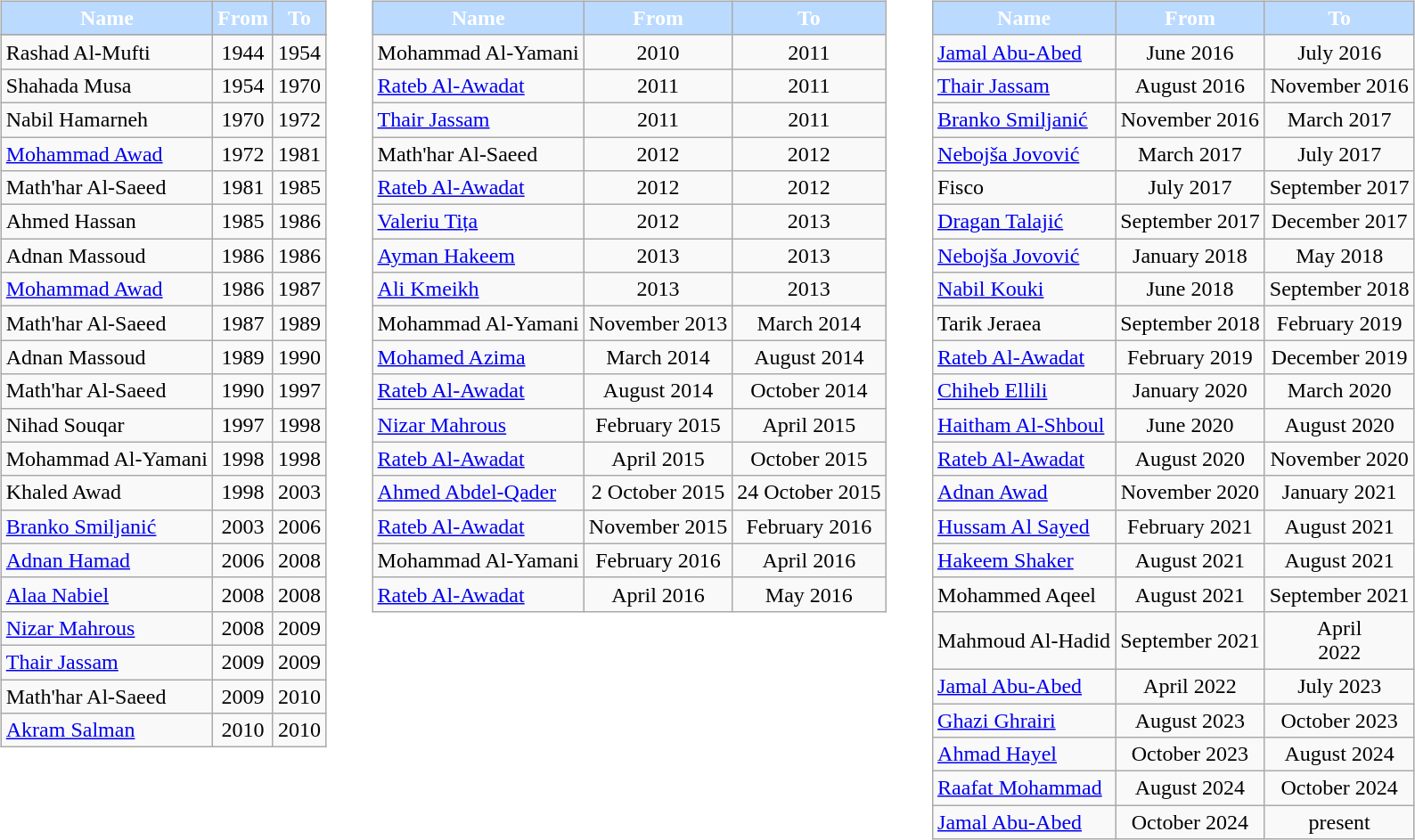<table>
<tr>
<td width="10"> </td>
<td valign="top"><br><table class="wikitable" style="text-align: center">
<tr>
<th style="color:#FFFFFF; background:#BADAFF;">Name</th>
<th style="color:#FFFFFF; background:#BADAFF;">From</th>
<th style="color:#FFFFFF; background:#BADAFF;">To</th>
</tr>
<tr>
</tr>
<tr>
<td align="Left"> Rashad Al-Mufti</td>
<td align="center">1944</td>
<td align="center">1954</td>
</tr>
<tr>
<td align="Left"> Shahada Musa</td>
<td align="center">1954</td>
<td align="center">1970</td>
</tr>
<tr>
<td align="Left"> Nabil Hamarneh</td>
<td align="center">1970</td>
<td align="center">1972</td>
</tr>
<tr>
<td align="Left"> <a href='#'>Mohammad Awad</a></td>
<td align="center">1972</td>
<td align="center">1981</td>
</tr>
<tr>
<td align="left"> Math'har Al-Saeed</td>
<td align="center">1981</td>
<td align="center">1985</td>
</tr>
<tr>
<td align="left"> Ahmed Hassan</td>
<td align="center">1985</td>
<td align="center">1986</td>
</tr>
<tr>
<td align="Left"> Adnan Massoud</td>
<td align="center">1986</td>
<td align="center">1986</td>
</tr>
<tr>
<td align="left"> <a href='#'>Mohammad Awad</a></td>
<td align="center">1986</td>
<td align="center">1987</td>
</tr>
<tr>
<td align="left"> Math'har Al-Saeed</td>
<td align="center">1987</td>
<td align="center">1989</td>
</tr>
<tr>
<td align="Left"> Adnan Massoud</td>
<td align="center">1989</td>
<td align="center">1990</td>
</tr>
<tr>
<td align="left"> Math'har Al-Saeed</td>
<td align="center">1990</td>
<td align="center">1997</td>
</tr>
<tr>
<td align="left"> Nihad Souqar</td>
<td align="center">1997</td>
<td align="center">1998</td>
</tr>
<tr>
<td align="left"> Mohammad Al-Yamani</td>
<td align="center">1998</td>
<td align="center">1998</td>
</tr>
<tr>
<td align="left"> Khaled Awad</td>
<td align="center">1998</td>
<td align="center">2003</td>
</tr>
<tr>
<td align="left"> <a href='#'>Branko Smiljanić</a></td>
<td align="center">2003</td>
<td align="center">2006</td>
</tr>
<tr>
<td align="Left"> <a href='#'>Adnan Hamad</a></td>
<td align="center">2006</td>
<td align="center">2008</td>
</tr>
<tr>
<td align="Left"> <a href='#'>Alaa Nabiel</a></td>
<td align="center">2008</td>
<td align="center">2008</td>
</tr>
<tr>
<td align="Left"> <a href='#'>Nizar Mahrous</a></td>
<td align="center">2008</td>
<td align="center">2009</td>
</tr>
<tr>
<td align="Left"> <a href='#'>Thair Jassam</a></td>
<td align="center">2009</td>
<td align="center">2009</td>
</tr>
<tr>
<td align="left"> Math'har Al-Saeed</td>
<td align="center">2009</td>
<td align="center">2010</td>
</tr>
<tr>
<td align="left"> <a href='#'>Akram Salman</a></td>
<td align="center">2010</td>
<td align="center">2010</td>
</tr>
</table>
</td>
<td width="10"> </td>
<td style="vertical-align:top"><br><table class="wikitable" style="text-align: center">
<tr>
<th style="color:#FFFFFF; background:#BADAFF;">Name</th>
<th style="color:#FFFFFF; background:#BADAFF;">From</th>
<th style="color:#FFFFFF; background:#BADAFF;">To</th>
</tr>
<tr>
<td align="Left"> Mohammad Al-Yamani</td>
<td align="center">2010</td>
<td align="center">2011</td>
</tr>
<tr>
<td align="left"> <a href='#'>Rateb Al-Awadat</a></td>
<td align="center">2011</td>
<td align="center">2011</td>
</tr>
<tr>
<td align="left"> <a href='#'>Thair Jassam</a></td>
<td align="center">2011</td>
<td align="center">2011</td>
</tr>
<tr>
<td align="Left"> Math'har Al-Saeed</td>
<td align="center">2012</td>
<td align="center">2012</td>
</tr>
<tr>
<td align="left"> <a href='#'>Rateb Al-Awadat</a></td>
<td align="center">2012</td>
<td align="center">2012</td>
</tr>
<tr>
<td align="left"> <a href='#'>Valeriu Tița</a></td>
<td align="center">2012</td>
<td align="center">2013</td>
</tr>
<tr>
<td align="left"> <a href='#'>Ayman Hakeem</a></td>
<td align="center">2013</td>
<td align="center">2013</td>
</tr>
<tr>
<td align="left"> <a href='#'>Ali Kmeikh</a></td>
<td align="center">2013</td>
<td align="center">2013</td>
</tr>
<tr>
<td align="left"> Mohammad Al-Yamani</td>
<td align="center">November 2013</td>
<td align="center">March 2014</td>
</tr>
<tr>
<td align="Left"> <a href='#'>Mohamed Azima</a></td>
<td align="center">March 2014</td>
<td align="center">August 2014</td>
</tr>
<tr>
<td align="Left"> <a href='#'>Rateb Al-Awadat</a></td>
<td align="center">August 2014</td>
<td align="center">October 2014</td>
</tr>
<tr>
<td align="Left"> <a href='#'>Nizar Mahrous</a></td>
<td align="center">February 2015</td>
<td align="center">April 2015</td>
</tr>
<tr>
<td align="Left"> <a href='#'>Rateb Al-Awadat</a></td>
<td align="center">April 2015</td>
<td align="center">October 2015</td>
</tr>
<tr>
<td align="left"> <a href='#'>Ahmed Abdel-Qader</a></td>
<td align="center">2 October 2015</td>
<td align="center">24 October 2015</td>
</tr>
<tr>
<td align="left"> <a href='#'>Rateb Al-Awadat</a></td>
<td align="center">November 2015</td>
<td align="center">February 2016</td>
</tr>
<tr>
<td align="Left"> Mohammad Al-Yamani</td>
<td align="center">February 2016</td>
<td align="center">April 2016</td>
</tr>
<tr>
<td align="left"> <a href='#'>Rateb Al-Awadat</a></td>
<td align="center">April 2016</td>
<td align="center">May 2016</td>
</tr>
</table>
</td>
<td width="10"> </td>
<td style="vertical-align:top"><br><table class="wikitable" style="text-align: center">
<tr>
<th style="color:#FFFFFF; background:#BADAFF;">Name</th>
<th style="color:#FFFFFF; background:#BADAFF;">From</th>
<th style="color:#FFFFFF; background:#BADAFF;">To</th>
</tr>
<tr>
<td align="left"> <a href='#'>Jamal Abu-Abed</a></td>
<td align="center">June 2016</td>
<td align="center">July 2016</td>
</tr>
<tr>
<td align="Left"> <a href='#'>Thair Jassam</a></td>
<td align="center">August 2016</td>
<td align="center">November 2016</td>
</tr>
<tr>
<td align="left"> <a href='#'>Branko Smiljanić</a></td>
<td align="center">November 2016</td>
<td align="center">March 2017</td>
</tr>
<tr>
<td align="left"> <a href='#'>Nebojša Jovović</a></td>
<td align="center">March 2017</td>
<td align="center">July 2017</td>
</tr>
<tr>
<td align="left"> Fisco</td>
<td align="center">July 2017</td>
<td align="center">September 2017</td>
</tr>
<tr>
<td align="left"> <a href='#'>Dragan Talajić</a></td>
<td align="center">September 2017</td>
<td align="center">December 2017</td>
</tr>
<tr>
<td align="left"> <a href='#'>Nebojša Jovović</a></td>
<td align="center">January 2018</td>
<td align="center">May 2018</td>
</tr>
<tr>
<td align="left"> <a href='#'>Nabil Kouki</a></td>
<td align="center">June 2018</td>
<td align="center">September 2018</td>
</tr>
<tr>
<td align="left"> Tarik Jeraea</td>
<td align="center">September 2018</td>
<td align="center">February 2019</td>
</tr>
<tr>
<td align="left"> <a href='#'>Rateb Al-Awadat</a></td>
<td align="center">February 2019</td>
<td align="center">December 2019</td>
</tr>
<tr>
<td align="left"> <a href='#'>Chiheb Ellili</a></td>
<td align="center">January 2020</td>
<td align="center">March 2020</td>
</tr>
<tr>
<td align="left"> <a href='#'>Haitham Al-Shboul</a></td>
<td align="center">June 2020</td>
<td align="center">August 2020</td>
</tr>
<tr>
<td align="left"> <a href='#'>Rateb Al-Awadat</a></td>
<td align="center">August 2020</td>
<td align="center">November 2020</td>
</tr>
<tr>
<td align="left"><a href='#'>Adnan Awad</a></td>
<td align="center">November 2020</td>
<td align="center">January 2021</td>
</tr>
<tr>
<td align="left"> <a href='#'>Hussam Al Sayed</a></td>
<td align="center">February 2021</td>
<td align="center">August 2021</td>
</tr>
<tr>
<td align="left"> <a href='#'>Hakeem Shaker</a></td>
<td align="center">August 2021</td>
<td align="center">August 2021</td>
</tr>
<tr>
<td align="left"> Mohammed Aqeel</td>
<td align="center">August 2021</td>
<td align="center">September 2021</td>
</tr>
<tr>
<td align="left"> Mahmoud Al-Hadid</td>
<td align="center">September 2021</td>
<td align="center">April<br>2022</td>
</tr>
<tr>
<td align="left"> <a href='#'>Jamal Abu-Abed</a></td>
<td align="center">April 2022</td>
<td align="center">July 2023</td>
</tr>
<tr>
<td align="left"> <a href='#'>Ghazi Ghrairi</a></td>
<td align="center">August 2023</td>
<td align="center">October 2023</td>
</tr>
<tr>
<td align="left"> <a href='#'>Ahmad Hayel</a></td>
<td align="center">October 2023</td>
<td align="center">August 2024</td>
</tr>
<tr>
<td align="left"> <a href='#'>Raafat Mohammad</a></td>
<td align="center">August 2024</td>
<td align="center">October 2024</td>
</tr>
<tr>
<td align="left"> <a href='#'>Jamal Abu-Abed</a></td>
<td align="center">October 2024</td>
<td align="center">present</td>
</tr>
</table>
</td>
</tr>
</table>
